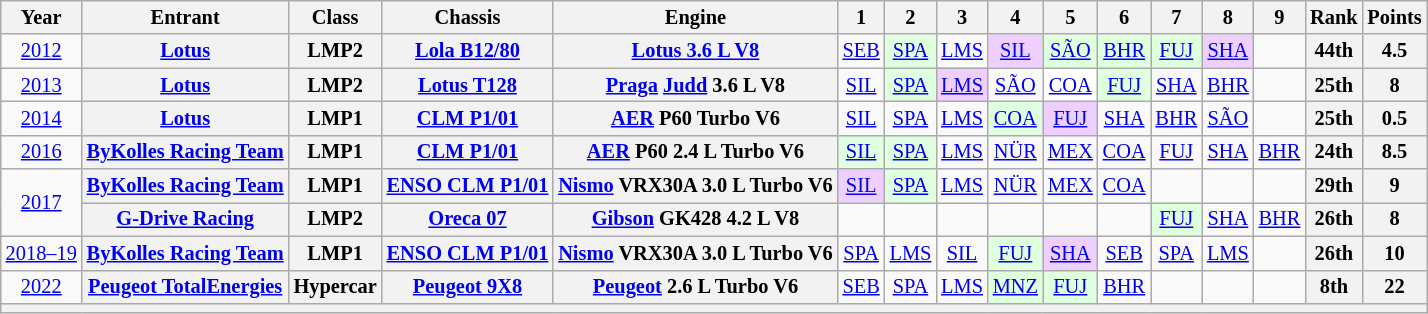<table class="wikitable" style="text-align:center; font-size:85%">
<tr>
<th>Year</th>
<th>Entrant</th>
<th>Class</th>
<th>Chassis</th>
<th>Engine</th>
<th>1</th>
<th>2</th>
<th>3</th>
<th>4</th>
<th>5</th>
<th>6</th>
<th>7</th>
<th>8</th>
<th>9</th>
<th>Rank</th>
<th>Points</th>
</tr>
<tr>
<td><a href='#'>2012</a></td>
<th nowrap><a href='#'>Lotus</a></th>
<th>LMP2</th>
<th nowrap><a href='#'>Lola B12/80</a></th>
<th nowrap><a href='#'>Lotus 3.6 L V8</a></th>
<td><a href='#'>SEB</a></td>
<td style="background:#DFFFDF;"><a href='#'>SPA</a><br></td>
<td><a href='#'>LMS</a></td>
<td style="background:#EFCFFF;"><a href='#'>SIL</a><br></td>
<td style="background:#DFFFDF;"><a href='#'>SÃO</a><br></td>
<td style="background:#DFFFDF;"><a href='#'>BHR</a><br></td>
<td style="background:#DFFFDF;"><a href='#'>FUJ</a><br></td>
<td style="background:#EFCFFF;"><a href='#'>SHA</a><br></td>
<td></td>
<th>44th</th>
<th>4.5</th>
</tr>
<tr>
<td><a href='#'>2013</a></td>
<th nowrap><a href='#'>Lotus</a></th>
<th>LMP2</th>
<th nowrap><a href='#'>Lotus T128</a></th>
<th nowrap><a href='#'>Praga</a> <a href='#'>Judd</a> 3.6 L V8</th>
<td><a href='#'>SIL</a></td>
<td style="background:#DFFFDF;"><a href='#'>SPA</a><br></td>
<td style="background:#EFCFFF;"><a href='#'>LMS</a><br></td>
<td><a href='#'>SÃO</a></td>
<td style="background:#FFFFFF;"><a href='#'>COA</a><br></td>
<td style="background:#DFFFDF;"><a href='#'>FUJ</a><br></td>
<td><a href='#'>SHA</a></td>
<td><a href='#'>BHR</a></td>
<td></td>
<th>25th</th>
<th>8</th>
</tr>
<tr>
<td><a href='#'>2014</a></td>
<th nowrap><a href='#'>Lotus</a></th>
<th>LMP1</th>
<th nowrap><a href='#'>CLM P1/01</a></th>
<th nowrap><a href='#'>AER</a> P60 Turbo V6</th>
<td><a href='#'>SIL</a></td>
<td><a href='#'>SPA</a></td>
<td><a href='#'>LMS</a></td>
<td style="background:#DFFFDF;"><a href='#'>COA</a><br></td>
<td style="background:#EFCFFF;"><a href='#'>FUJ</a><br></td>
<td><a href='#'>SHA</a></td>
<td><a href='#'>BHR</a></td>
<td><a href='#'>SÃO</a></td>
<td></td>
<th>25th</th>
<th>0.5</th>
</tr>
<tr>
<td><a href='#'>2016</a></td>
<th nowrap><a href='#'>ByKolles Racing Team</a></th>
<th>LMP1</th>
<th nowrap><a href='#'>CLM P1/01</a></th>
<th nowrap><a href='#'>AER</a> P60 2.4 L Turbo V6</th>
<td style="background:#DFFFDF;"><a href='#'>SIL</a><br></td>
<td style="background:#DFFFDF;"><a href='#'>SPA</a><br></td>
<td><a href='#'>LMS</a></td>
<td><a href='#'>NÜR</a></td>
<td><a href='#'>MEX</a></td>
<td><a href='#'>COA</a></td>
<td><a href='#'>FUJ</a></td>
<td><a href='#'>SHA</a></td>
<td><a href='#'>BHR</a></td>
<th>24th</th>
<th>8.5</th>
</tr>
<tr>
<td rowspan=2><a href='#'>2017</a></td>
<th nowrap><a href='#'>ByKolles Racing Team</a></th>
<th>LMP1</th>
<th nowrap><a href='#'>ENSO CLM P1/01</a></th>
<th nowrap><a href='#'>Nismo</a> VRX30A 3.0 L Turbo V6</th>
<td style="background:#EFCFFF;"><a href='#'>SIL</a><br></td>
<td style="background:#DFFFDF;"><a href='#'>SPA</a><br></td>
<td><a href='#'>LMS</a></td>
<td><a href='#'>NÜR</a></td>
<td><a href='#'>MEX</a></td>
<td><a href='#'>COA</a></td>
<td></td>
<td></td>
<td></td>
<th>29th</th>
<th>9</th>
</tr>
<tr>
<th nowrap><a href='#'>G-Drive Racing</a></th>
<th>LMP2</th>
<th nowrap><a href='#'>Oreca 07</a></th>
<th nowrap><a href='#'>Gibson</a> GK428 4.2 L V8</th>
<td></td>
<td></td>
<td></td>
<td></td>
<td></td>
<td></td>
<td style="background:#DFFFDF;"><a href='#'>FUJ</a><br></td>
<td><a href='#'>SHA</a></td>
<td><a href='#'>BHR</a></td>
<th>26th</th>
<th>8</th>
</tr>
<tr>
<td nowrap><a href='#'>2018–19</a></td>
<th nowrap><a href='#'>ByKolles Racing Team</a></th>
<th>LMP1</th>
<th nowrap><a href='#'>ENSO CLM P1/01</a></th>
<th nowrap><a href='#'>Nismo</a> VRX30A 3.0 L Turbo V6</th>
<td><a href='#'>SPA</a></td>
<td><a href='#'>LMS</a></td>
<td><a href='#'>SIL</a></td>
<td style="background:#DFFFDF;"><a href='#'>FUJ</a><br></td>
<td style="background:#EFCFFF;"><a href='#'>SHA</a><br></td>
<td><a href='#'>SEB</a></td>
<td><a href='#'>SPA</a></td>
<td><a href='#'>LMS</a></td>
<td></td>
<th>26th</th>
<th>10</th>
</tr>
<tr>
<td><a href='#'>2022</a></td>
<th nowrap><a href='#'>Peugeot TotalEnergies</a></th>
<th>Hypercar</th>
<th nowrap><a href='#'>Peugeot 9X8</a></th>
<th nowrap><a href='#'>Peugeot</a> 2.6 L Turbo V6</th>
<td><a href='#'>SEB</a></td>
<td><a href='#'>SPA</a></td>
<td><a href='#'>LMS</a></td>
<td style="background:#DFFFDF;"><a href='#'>MNZ</a><br></td>
<td style="background:#DFFFDF;"><a href='#'>FUJ</a><br></td>
<td><a href='#'>BHR</a></td>
<td></td>
<td></td>
<td></td>
<th>8th</th>
<th>22</th>
</tr>
<tr>
<th colspan="16"></th>
</tr>
</table>
